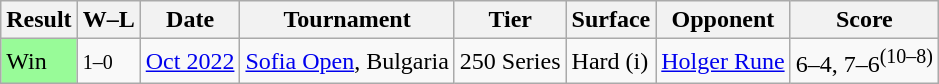<table class="sortable wikitable">
<tr>
<th>Result</th>
<th class="unsortable">W–L</th>
<th>Date</th>
<th>Tournament</th>
<th>Tier</th>
<th>Surface</th>
<th>Opponent</th>
<th class="unsortable">Score</th>
</tr>
<tr>
<td style="background:#98fb98;">Win</td>
<td><small>1–0</small></td>
<td><a href='#'>Oct 2022</a></td>
<td><a href='#'>Sofia Open</a>, Bulgaria</td>
<td>250 Series</td>
<td>Hard (i)</td>
<td> <a href='#'>Holger Rune</a></td>
<td>6–4, 7–6<sup>(10–8)</sup></td>
</tr>
</table>
